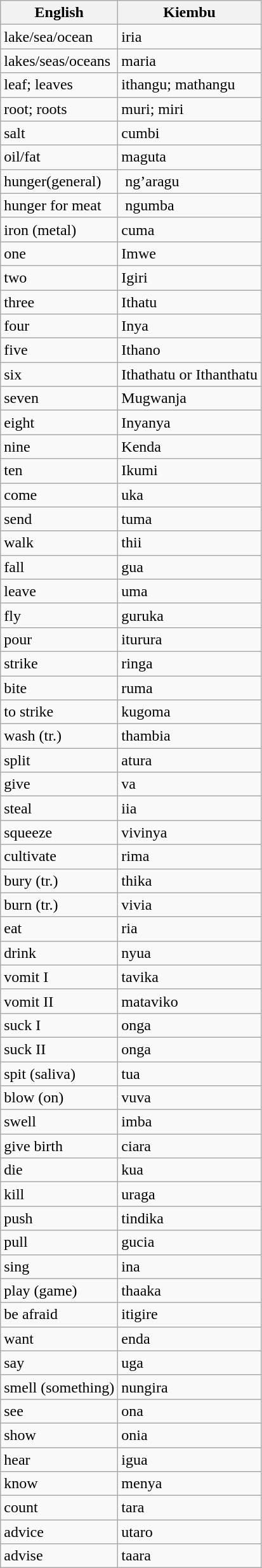<table class="wikitable sortable mw-collapsible">
<tr>
<th>English</th>
<th>Kiembu</th>
</tr>
<tr>
<td>lake/sea/ocean</td>
<td>iria</td>
</tr>
<tr>
<td>lakes/seas/oceans</td>
<td>maria</td>
</tr>
<tr>
<td>leaf; leaves</td>
<td>ithangu; mathangu</td>
</tr>
<tr>
<td>root; roots</td>
<td>muri; miri</td>
</tr>
<tr>
<td>salt</td>
<td>cumbi</td>
</tr>
<tr>
<td>oil/fat</td>
<td>maguta</td>
</tr>
<tr>
<td>hunger(general)</td>
<td> ng’aragu</td>
</tr>
<tr>
<td>hunger for meat</td>
<td> ngumba</td>
</tr>
<tr>
<td>iron (metal)</td>
<td>cuma</td>
</tr>
<tr>
<td>one</td>
<td>Imwe</td>
</tr>
<tr>
<td>two</td>
<td>Igiri</td>
</tr>
<tr>
<td>three</td>
<td>Ithatu</td>
</tr>
<tr>
<td>four</td>
<td>Inya</td>
</tr>
<tr>
<td>five</td>
<td>Ithano</td>
</tr>
<tr>
<td>six</td>
<td>Ithathatu or Ithanthatu</td>
</tr>
<tr>
<td>seven</td>
<td>Mugwanja</td>
</tr>
<tr>
<td>eight</td>
<td>Inyanya</td>
</tr>
<tr>
<td>nine</td>
<td>Kenda</td>
</tr>
<tr>
<td>ten</td>
<td>Ikumi</td>
</tr>
<tr>
<td>come</td>
<td>uka</td>
</tr>
<tr>
<td>send</td>
<td>tuma</td>
</tr>
<tr>
<td>walk</td>
<td>thii</td>
</tr>
<tr>
<td>fall</td>
<td>gua</td>
</tr>
<tr>
<td>leave</td>
<td>uma</td>
</tr>
<tr>
<td>fly</td>
<td>guruka</td>
</tr>
<tr>
<td>pour</td>
<td>iturura</td>
</tr>
<tr>
<td>strike</td>
<td>ringa</td>
</tr>
<tr>
<td>bite</td>
<td>ruma</td>
</tr>
<tr>
<td>to strike</td>
<td>kugoma</td>
</tr>
<tr>
<td>wash (tr.)</td>
<td>thambia</td>
</tr>
<tr>
<td>split</td>
<td>atura</td>
</tr>
<tr>
<td>give</td>
<td>va</td>
</tr>
<tr>
<td>steal</td>
<td>iia</td>
</tr>
<tr>
<td>squeeze</td>
<td>vivinya</td>
</tr>
<tr>
<td>cultivate</td>
<td>rima</td>
</tr>
<tr>
<td>bury (tr.)</td>
<td>thika</td>
</tr>
<tr>
<td>burn (tr.)</td>
<td>vivia</td>
</tr>
<tr>
<td>eat</td>
<td>ria</td>
</tr>
<tr>
<td>drink</td>
<td>nyua</td>
</tr>
<tr>
<td>vomit I</td>
<td>tavika</td>
</tr>
<tr>
<td>vomit II</td>
<td>mataviko</td>
</tr>
<tr>
<td>suck I</td>
<td>onga</td>
</tr>
<tr>
<td>suck II</td>
<td>onga</td>
</tr>
<tr>
<td>spit (saliva)</td>
<td>tua</td>
</tr>
<tr>
<td>blow (on)</td>
<td>vuva</td>
</tr>
<tr>
<td>swell</td>
<td>imba</td>
</tr>
<tr>
<td>give birth</td>
<td>ciara</td>
</tr>
<tr>
<td>die</td>
<td>kua</td>
</tr>
<tr>
<td>kill</td>
<td>uraga</td>
</tr>
<tr>
<td>push</td>
<td>tindika</td>
</tr>
<tr>
<td>pull</td>
<td>gucia</td>
</tr>
<tr>
<td>sing</td>
<td>ina</td>
</tr>
<tr>
<td>play (game)</td>
<td>thaaka</td>
</tr>
<tr>
<td>be afraid</td>
<td>itigire</td>
</tr>
<tr>
<td>want</td>
<td>enda</td>
</tr>
<tr>
<td>say</td>
<td>uga</td>
</tr>
<tr>
<td>smell (something)</td>
<td>nungira</td>
</tr>
<tr>
<td>see</td>
<td>ona</td>
</tr>
<tr>
<td>show</td>
<td>onia</td>
</tr>
<tr>
<td>hear</td>
<td>igua</td>
</tr>
<tr>
<td>know</td>
<td>menya</td>
</tr>
<tr>
<td>count</td>
<td>tara</td>
</tr>
<tr>
<td>advice</td>
<td>utaro</td>
</tr>
<tr>
<td>advise</td>
<td>taara</td>
</tr>
</table>
